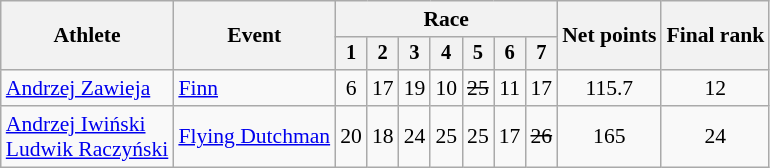<table class="wikitable" style="font-size:90%">
<tr>
<th rowspan="2">Athlete</th>
<th rowspan="2">Event</th>
<th colspan=7>Race</th>
<th rowspan=2>Net points</th>
<th rowspan=2>Final rank</th>
</tr>
<tr style="font-size:95%">
<th>1</th>
<th>2</th>
<th>3</th>
<th>4</th>
<th>5</th>
<th>6</th>
<th>7</th>
</tr>
<tr align=center>
<td align=left><a href='#'>Andrzej Zawieja</a></td>
<td align=left><a href='#'>Finn</a></td>
<td>6</td>
<td>17</td>
<td>19</td>
<td>10</td>
<td><s>25</s></td>
<td>11</td>
<td>17</td>
<td>115.7</td>
<td>12</td>
</tr>
<tr align=center>
<td align=left><a href='#'>Andrzej Iwiński</a><br><a href='#'>Ludwik Raczyński</a></td>
<td align=left><a href='#'>Flying Dutchman</a></td>
<td>20</td>
<td>18</td>
<td>24</td>
<td>25</td>
<td>25</td>
<td>17</td>
<td><s>26</s></td>
<td>165</td>
<td>24</td>
</tr>
</table>
